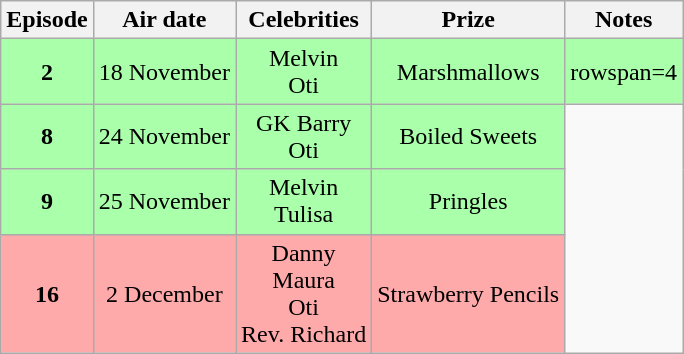<table class=wikitable style="text-align:center">
<tr>
<th>Episode</th>
<th>Air date</th>
<th>Celebrities</th>
<th>Prize</th>
<th>Notes</th>
</tr>
<tr style="background:#aaffaa">
<td><strong>2</strong></td>
<td>18 November</td>
<td>Melvin<br>Oti</td>
<td>Marshmallows</td>
<td>rowspan=4 </td>
</tr>
<tr style="background:#aaffaa">
<td><strong>8</strong></td>
<td>24 November</td>
<td>GK Barry<br>Oti</td>
<td>Boiled Sweets</td>
</tr>
<tr style="background:#aaffaa">
<td><strong>9</strong></td>
<td>25 November</td>
<td>Melvin<br>Tulisa</td>
<td>Pringles</td>
</tr>
<tr style="background:#ffaaaa">
<td><strong>16</strong></td>
<td>2 December</td>
<td>Danny<br>Maura<br>Oti<br>Rev. Richard</td>
<td>Strawberry Pencils</td>
</tr>
</table>
